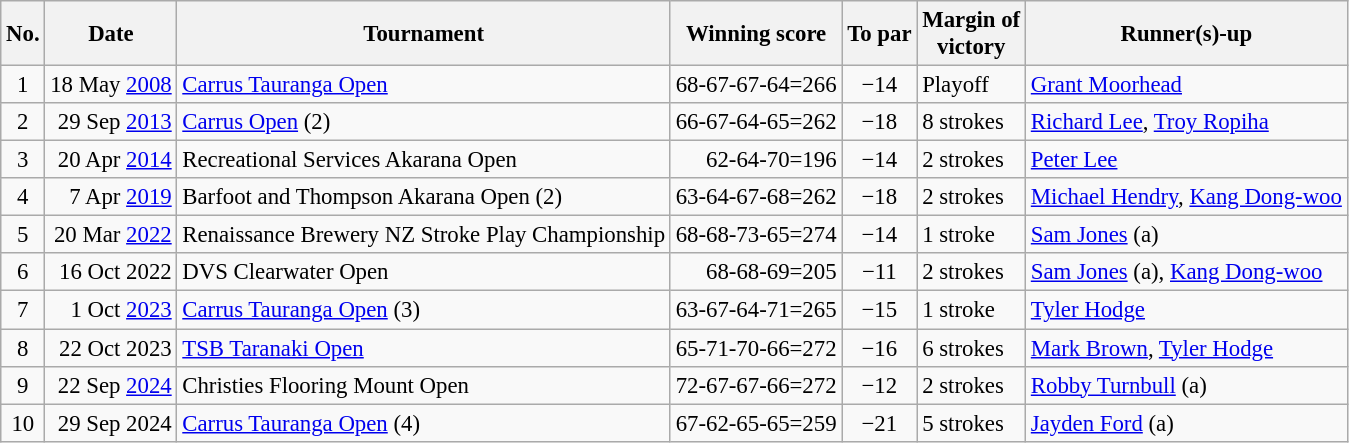<table class="wikitable" style="font-size:95%;">
<tr>
<th>No.</th>
<th>Date</th>
<th>Tournament</th>
<th>Winning score</th>
<th>To par</th>
<th>Margin of<br>victory</th>
<th>Runner(s)-up</th>
</tr>
<tr>
<td align=center>1</td>
<td align=right>18 May <a href='#'>2008</a></td>
<td><a href='#'>Carrus Tauranga Open</a></td>
<td align=right>68-67-67-64=266</td>
<td align=center>−14</td>
<td>Playoff</td>
<td> <a href='#'>Grant Moorhead</a></td>
</tr>
<tr>
<td align=center>2</td>
<td align=right>29 Sep <a href='#'>2013</a></td>
<td><a href='#'>Carrus Open</a> (2)</td>
<td align=right>66-67-64-65=262</td>
<td align=center>−18</td>
<td>8 strokes</td>
<td> <a href='#'>Richard Lee</a>,  <a href='#'>Troy Ropiha</a></td>
</tr>
<tr>
<td align=center>3</td>
<td align=right>20 Apr <a href='#'>2014</a></td>
<td>Recreational Services Akarana Open</td>
<td align=right>62-64-70=196</td>
<td align=center>−14</td>
<td>2 strokes</td>
<td> <a href='#'>Peter Lee</a></td>
</tr>
<tr>
<td align=center>4</td>
<td align=right>7 Apr <a href='#'>2019</a></td>
<td>Barfoot and Thompson Akarana Open (2)</td>
<td align=right>63-64-67-68=262</td>
<td align=center>−18</td>
<td>2 strokes</td>
<td> <a href='#'>Michael Hendry</a>,  <a href='#'>Kang Dong-woo</a></td>
</tr>
<tr>
<td align=center>5</td>
<td align=right>20 Mar <a href='#'>2022</a></td>
<td>Renaissance Brewery NZ Stroke Play Championship</td>
<td align=right>68-68-73-65=274</td>
<td align=center>−14</td>
<td>1 stroke</td>
<td> <a href='#'>Sam Jones</a> (a)</td>
</tr>
<tr>
<td align=center>6</td>
<td align=right>16 Oct 2022</td>
<td>DVS Clearwater Open</td>
<td align=right>68-68-69=205</td>
<td align=center>−11</td>
<td>2 strokes</td>
<td> <a href='#'>Sam Jones</a> (a),  <a href='#'>Kang Dong-woo</a></td>
</tr>
<tr>
<td align=center>7</td>
<td align=right>1 Oct <a href='#'>2023</a></td>
<td><a href='#'>Carrus Tauranga Open</a> (3)</td>
<td align=right>63-67-64-71=265</td>
<td align=center>−15</td>
<td>1 stroke</td>
<td> <a href='#'>Tyler Hodge</a></td>
</tr>
<tr>
<td align=center>8</td>
<td align=right>22 Oct 2023</td>
<td><a href='#'>TSB Taranaki Open</a></td>
<td align=right>65-71-70-66=272</td>
<td align=center>−16</td>
<td>6 strokes</td>
<td> <a href='#'>Mark Brown</a>,  <a href='#'>Tyler Hodge</a></td>
</tr>
<tr>
<td align=center>9</td>
<td align=right>22 Sep <a href='#'>2024</a></td>
<td>Christies Flooring Mount Open</td>
<td align=right>72-67-67-66=272</td>
<td align=center>−12</td>
<td>2 strokes</td>
<td> <a href='#'>Robby Turnbull</a> (a)</td>
</tr>
<tr>
<td align=center>10</td>
<td align=right>29 Sep 2024</td>
<td><a href='#'>Carrus Tauranga Open</a> (4)</td>
<td align=right>67-62-65-65=259</td>
<td align=center>−21</td>
<td>5 strokes</td>
<td> <a href='#'>Jayden Ford</a> (a)</td>
</tr>
</table>
